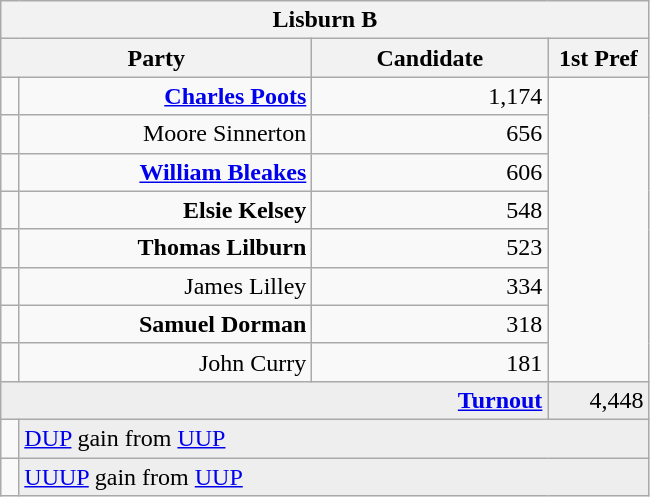<table class="wikitable">
<tr>
<th colspan="4" align="center">Lisburn B</th>
</tr>
<tr>
<th colspan="2" align="center" width=200>Party</th>
<th width=150>Candidate</th>
<th width=60>1st Pref</th>
</tr>
<tr>
<td></td>
<td align="right"><strong><a href='#'>Charles Poots</a></strong></td>
<td align="right">1,174</td>
</tr>
<tr>
<td></td>
<td align="right">Moore Sinnerton</td>
<td align="right">656</td>
</tr>
<tr>
<td></td>
<td align="right"><strong><a href='#'>William Bleakes</a></strong></td>
<td align="right">606</td>
</tr>
<tr>
<td></td>
<td align="right"><strong>Elsie Kelsey</strong></td>
<td align="right">548</td>
</tr>
<tr>
<td></td>
<td align="right"><strong>Thomas Lilburn</strong></td>
<td align="right">523</td>
</tr>
<tr>
<td></td>
<td align="right">James Lilley</td>
<td align="right">334</td>
</tr>
<tr>
<td></td>
<td align="right"><strong>Samuel Dorman</strong></td>
<td align="right">318</td>
</tr>
<tr>
<td></td>
<td align="right">John Curry</td>
<td align="right">181</td>
</tr>
<tr bgcolor="EEEEEE">
<td colspan=3 align="right"><strong><a href='#'>Turnout</a></strong></td>
<td align="right">4,448</td>
</tr>
<tr>
<td bgcolor=></td>
<td colspan=3 bgcolor="EEEEEE"><a href='#'>DUP</a> gain from <a href='#'>UUP</a></td>
</tr>
<tr>
<td bgcolor=></td>
<td colspan=3 bgcolor="EEEEEE"><a href='#'>UUUP</a> gain from <a href='#'>UUP</a></td>
</tr>
</table>
